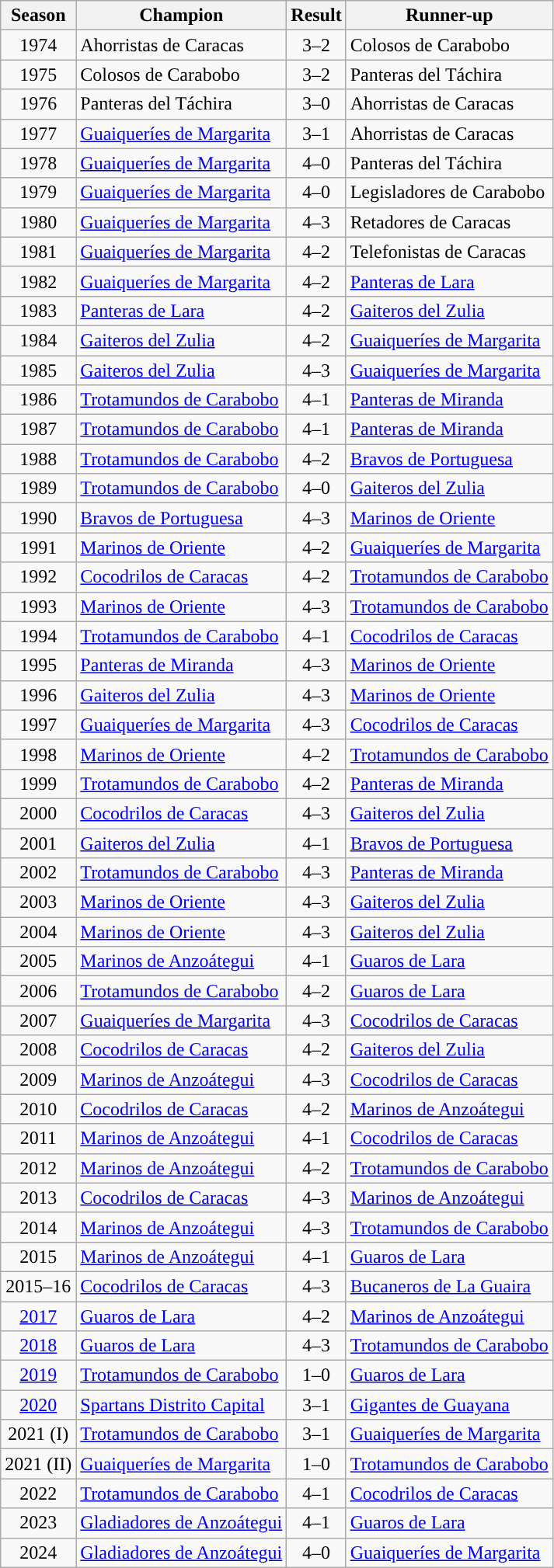<table class="wikitable sortable">
<tr>
<th>Season</th>
<th>Champion</th>
<th>Result</th>
<th>Runner-up</th>
</tr>
<tr>
<td align="center">1974</td>
<td>Ahorristas de Caracas</td>
<td align="center">3–2</td>
<td>Colosos de Carabobo</td>
</tr>
<tr>
<td align="center">1975</td>
<td>Colosos de Carabobo</td>
<td align="center">3–2</td>
<td>Panteras del Táchira</td>
</tr>
<tr>
<td align="center">1976</td>
<td>Panteras del Táchira</td>
<td align="center">3–0</td>
<td>Ahorristas de Caracas</td>
</tr>
<tr>
<td align="center">1977</td>
<td><a href='#'>Guaiqueríes de Margarita</a></td>
<td align="center">3–1</td>
<td>Ahorristas de Caracas</td>
</tr>
<tr>
<td align="center">1978</td>
<td><a href='#'>Guaiqueríes de Margarita</a></td>
<td align="center">4–0</td>
<td>Panteras del Táchira</td>
</tr>
<tr>
<td align="center">1979</td>
<td><a href='#'>Guaiqueríes de Margarita</a></td>
<td align="center">4–0</td>
<td>Legisladores de Carabobo</td>
</tr>
<tr>
<td align="center">1980</td>
<td><a href='#'>Guaiqueríes de Margarita</a></td>
<td align="center">4–3</td>
<td>Retadores de Caracas</td>
</tr>
<tr>
<td align="center">1981</td>
<td><a href='#'>Guaiqueríes de Margarita</a></td>
<td align="center">4–2</td>
<td>Telefonistas de Caracas</td>
</tr>
<tr>
<td align="center">1982</td>
<td><a href='#'>Guaiqueríes de Margarita</a></td>
<td align="center">4–2</td>
<td><a href='#'>Panteras de Lara</a></td>
</tr>
<tr>
<td align="center">1983</td>
<td><a href='#'>Panteras de Lara</a></td>
<td align="center">4–2</td>
<td><a href='#'>Gaiteros del Zulia</a></td>
</tr>
<tr>
<td align="center">1984</td>
<td><a href='#'>Gaiteros del Zulia</a></td>
<td align="center">4–2</td>
<td><a href='#'>Guaiqueríes de Margarita</a></td>
</tr>
<tr>
<td align="center">1985</td>
<td><a href='#'>Gaiteros del Zulia</a></td>
<td align="center">4–3</td>
<td><a href='#'>Guaiqueríes de Margarita</a></td>
</tr>
<tr>
<td align="center">1986</td>
<td><a href='#'>Trotamundos de Carabobo</a></td>
<td align="center">4–1</td>
<td><a href='#'>Panteras de Miranda</a></td>
</tr>
<tr>
<td align="center">1987</td>
<td><a href='#'>Trotamundos de Carabobo</a></td>
<td align="center">4–1</td>
<td><a href='#'>Panteras de Miranda</a></td>
</tr>
<tr>
<td align="center">1988</td>
<td><a href='#'>Trotamundos de Carabobo</a></td>
<td align="center">4–2</td>
<td><a href='#'>Bravos de Portuguesa</a></td>
</tr>
<tr>
<td align="center">1989</td>
<td><a href='#'>Trotamundos de Carabobo</a></td>
<td align="center">4–0</td>
<td><a href='#'>Gaiteros del Zulia</a></td>
</tr>
<tr>
<td align="center">1990</td>
<td><a href='#'>Bravos de Portuguesa</a></td>
<td align="center">4–3</td>
<td><a href='#'>Marinos de Oriente</a></td>
</tr>
<tr>
<td align="center">1991</td>
<td><a href='#'>Marinos de Oriente</a></td>
<td align="center">4–2</td>
<td><a href='#'>Guaiqueríes de Margarita</a></td>
</tr>
<tr>
<td align="center">1992</td>
<td><a href='#'>Cocodrilos de Caracas</a></td>
<td align="center">4–2</td>
<td><a href='#'>Trotamundos de Carabobo</a></td>
</tr>
<tr>
<td align="center">1993</td>
<td><a href='#'>Marinos de Oriente</a></td>
<td align="center">4–3</td>
<td><a href='#'>Trotamundos de Carabobo</a></td>
</tr>
<tr>
<td align="center">1994</td>
<td><a href='#'>Trotamundos de Carabobo</a></td>
<td align="center">4–1</td>
<td><a href='#'>Cocodrilos de Caracas</a></td>
</tr>
<tr>
<td align="center">1995</td>
<td><a href='#'>Panteras de Miranda</a></td>
<td align="center">4–3</td>
<td><a href='#'>Marinos de Oriente</a></td>
</tr>
<tr>
<td align="center">1996</td>
<td><a href='#'>Gaiteros del Zulia</a></td>
<td align="center">4–3</td>
<td><a href='#'>Marinos de Oriente</a></td>
</tr>
<tr>
<td align="center">1997</td>
<td><a href='#'>Guaiqueríes de Margarita</a></td>
<td align="center">4–3</td>
<td><a href='#'>Cocodrilos de Caracas</a></td>
</tr>
<tr>
<td align="center">1998</td>
<td><a href='#'>Marinos de Oriente</a></td>
<td align="center">4–2</td>
<td><a href='#'>Trotamundos de Carabobo</a></td>
</tr>
<tr>
<td align="center">1999</td>
<td><a href='#'>Trotamundos de Carabobo</a></td>
<td align="center">4–2</td>
<td><a href='#'>Panteras de Miranda</a></td>
</tr>
<tr>
<td align="center">2000</td>
<td><a href='#'>Cocodrilos de Caracas</a></td>
<td align="center">4–3</td>
<td><a href='#'>Gaiteros del Zulia</a></td>
</tr>
<tr>
<td align="center">2001</td>
<td><a href='#'>Gaiteros del Zulia</a></td>
<td align="center">4–1</td>
<td><a href='#'>Bravos de Portuguesa</a></td>
</tr>
<tr>
<td align="center">2002</td>
<td><a href='#'>Trotamundos de Carabobo</a></td>
<td align="center">4–3</td>
<td><a href='#'>Panteras de Miranda</a></td>
</tr>
<tr>
<td align="center">2003</td>
<td><a href='#'>Marinos de Oriente</a></td>
<td align="center">4–3</td>
<td><a href='#'>Gaiteros del Zulia</a></td>
</tr>
<tr>
<td align="center">2004</td>
<td><a href='#'>Marinos de Oriente</a></td>
<td align="center">4–3</td>
<td><a href='#'>Gaiteros del Zulia</a></td>
</tr>
<tr>
<td align="center">2005</td>
<td><a href='#'>Marinos de Anzoátegui</a></td>
<td align="center">4–1</td>
<td><a href='#'>Guaros de Lara</a></td>
</tr>
<tr>
<td align="center">2006</td>
<td><a href='#'>Trotamundos de Carabobo</a></td>
<td align="center">4–2</td>
<td><a href='#'>Guaros de Lara</a></td>
</tr>
<tr>
<td align="center">2007</td>
<td><a href='#'>Guaiqueríes de Margarita</a></td>
<td align="center">4–3</td>
<td><a href='#'>Cocodrilos de Caracas</a></td>
</tr>
<tr>
<td align="center">2008</td>
<td><a href='#'>Cocodrilos de Caracas</a></td>
<td align="center">4–2</td>
<td><a href='#'>Gaiteros del Zulia</a></td>
</tr>
<tr>
<td align="center">2009</td>
<td><a href='#'>Marinos de Anzoátegui</a></td>
<td align="center">4–3</td>
<td><a href='#'>Cocodrilos de Caracas</a></td>
</tr>
<tr>
<td align="center">2010</td>
<td><a href='#'>Cocodrilos de Caracas</a></td>
<td align="center">4–2</td>
<td><a href='#'>Marinos de Anzoátegui</a></td>
</tr>
<tr>
<td align="center">2011</td>
<td><a href='#'>Marinos de Anzoátegui</a></td>
<td align="center">4–1</td>
<td><a href='#'>Cocodrilos de Caracas</a></td>
</tr>
<tr>
<td align="center">2012</td>
<td><a href='#'>Marinos de Anzoátegui</a></td>
<td align="center">4–2</td>
<td><a href='#'>Trotamundos de Carabobo</a></td>
</tr>
<tr>
<td align="center">2013</td>
<td><a href='#'>Cocodrilos de Caracas</a></td>
<td align="center">4–3</td>
<td><a href='#'>Marinos de Anzoátegui</a></td>
</tr>
<tr>
<td align="center">2014</td>
<td><a href='#'>Marinos de Anzoátegui</a></td>
<td align="center">4–3</td>
<td><a href='#'>Trotamundos de Carabobo</a></td>
</tr>
<tr>
<td align="center">2015</td>
<td><a href='#'>Marinos de Anzoátegui</a></td>
<td align="center">4–1</td>
<td><a href='#'>Guaros de Lara</a></td>
</tr>
<tr>
<td align="center">2015–16</td>
<td><a href='#'>Cocodrilos de Caracas</a></td>
<td align="center">4–3</td>
<td><a href='#'>Bucaneros de La Guaira</a></td>
</tr>
<tr>
<td align="center"><a href='#'>2017</a></td>
<td><a href='#'>Guaros de Lara</a></td>
<td align="center">4–2</td>
<td><a href='#'>Marinos de Anzoátegui</a></td>
</tr>
<tr>
<td align="center"><a href='#'>2018</a></td>
<td><a href='#'>Guaros de Lara</a></td>
<td align="center">4–3</td>
<td><a href='#'>Trotamundos de Carabobo</a></td>
</tr>
<tr>
<td align="center"><a href='#'>2019</a></td>
<td><a href='#'>Trotamundos de Carabobo</a></td>
<td align="center">1–0</td>
<td><a href='#'>Guaros de Lara</a></td>
</tr>
<tr>
<td align="center"><a href='#'>2020</a></td>
<td><a href='#'>Spartans Distrito Capital</a></td>
<td align=center>3–1</td>
<td><a href='#'>Gigantes de Guayana</a></td>
</tr>
<tr>
<td align="center">2021 (I)</td>
<td><a href='#'>Trotamundos de Carabobo</a></td>
<td align=center>3–1</td>
<td><a href='#'>Guaiqueríes de Margarita</a></td>
</tr>
<tr>
<td align="center">2021 (II)</td>
<td><a href='#'>Guaiqueríes de Margarita</a></td>
<td align="center">1–0</td>
<td><a href='#'>Trotamundos de Carabobo</a></td>
</tr>
<tr>
<td align="center">2022</td>
<td><a href='#'>Trotamundos de Carabobo</a></td>
<td align="center">4–1</td>
<td><a href='#'>Cocodrilos de Caracas</a></td>
</tr>
<tr>
<td align="center">2023</td>
<td><a href='#'>Gladiadores de Anzoátegui</a></td>
<td align="center">4–1</td>
<td><a href='#'>Guaros de Lara</a></td>
</tr>
<tr>
<td align="center">2024</td>
<td><a href='#'>Gladiadores de Anzoátegui</a></td>
<td align="center">4–0</td>
<td><a href='#'>Guaiqueríes de Margarita</a></td>
</tr>
</table>
